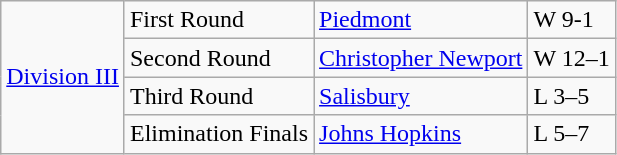<table class="wikitable">
<tr>
<td rowspan="4"><a href='#'>Division III</a></td>
<td>First Round</td>
<td><a href='#'>Piedmont</a></td>
<td>W 9-1</td>
</tr>
<tr>
<td>Second Round</td>
<td><a href='#'>Christopher Newport</a></td>
<td>W 12–1</td>
</tr>
<tr>
<td>Third Round</td>
<td><a href='#'>Salisbury</a></td>
<td>L 3–5</td>
</tr>
<tr>
<td>Elimination Finals</td>
<td><a href='#'>Johns Hopkins</a></td>
<td>L 5–7</td>
</tr>
</table>
